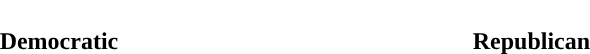<table style="width:50%; text-align:center">
<tr style="color:white">
<td style="background:"><strong>23</strong><br></td>
<td style="background:"><strong>27</strong></td>
</tr>
<tr>
<td style="color:"><strong>Democratic</strong><br></td>
<td style="color:"><strong>Republican</strong></td>
</tr>
</table>
